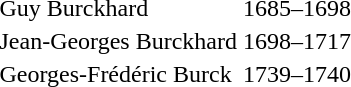<table>
<tr>
<td>Guy Burckhard</td>
<td>1685–1698</td>
</tr>
<tr>
<td>Jean-Georges Burckhard</td>
<td>1698–1717</td>
</tr>
<tr>
<td>Georges-Frédéric Burck</td>
<td>1739–1740</td>
</tr>
</table>
